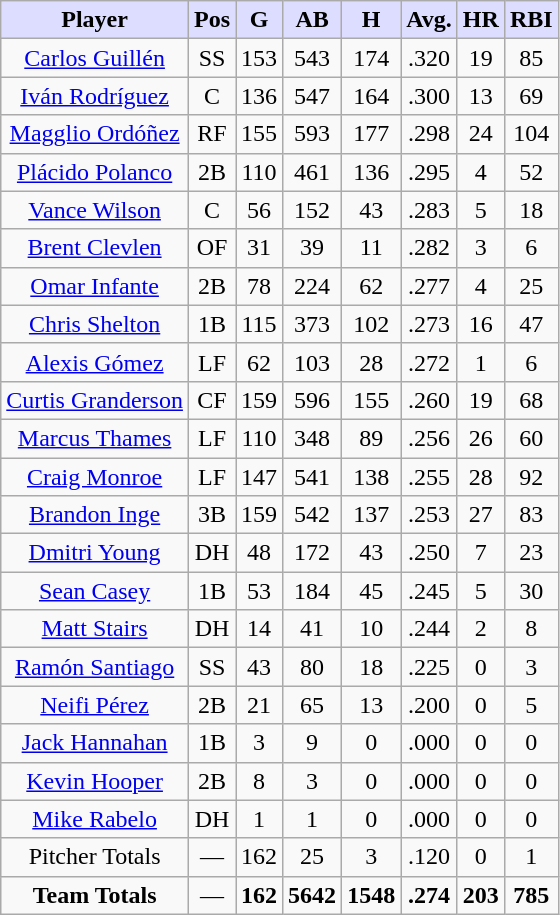<table class="wikitable sortable" style="text-align:center;">
<tr>
<th style="background:#ddf;">Player</th>
<th style="background:#ddf;">Pos</th>
<th style="background:#ddf;">G</th>
<th style="background:#ddf;">AB</th>
<th style="background:#ddf;">H</th>
<th style="background:#ddf;">Avg.</th>
<th style="background:#ddf;">HR</th>
<th style="background:#ddf;">RBI</th>
</tr>
<tr>
<td><a href='#'>Carlos Guillén</a></td>
<td>SS</td>
<td>153</td>
<td>543</td>
<td>174</td>
<td>.320</td>
<td>19</td>
<td>85</td>
</tr>
<tr>
<td><a href='#'>Iván Rodríguez</a></td>
<td>C</td>
<td>136</td>
<td>547</td>
<td>164</td>
<td>.300</td>
<td>13</td>
<td>69</td>
</tr>
<tr>
<td><a href='#'>Magglio Ordóñez</a></td>
<td>RF</td>
<td>155</td>
<td>593</td>
<td>177</td>
<td>.298</td>
<td>24</td>
<td>104</td>
</tr>
<tr>
<td><a href='#'>Plácido Polanco</a></td>
<td>2B</td>
<td>110</td>
<td>461</td>
<td>136</td>
<td>.295</td>
<td>4</td>
<td>52</td>
</tr>
<tr>
<td><a href='#'>Vance Wilson</a></td>
<td>C</td>
<td>56</td>
<td>152</td>
<td>43</td>
<td>.283</td>
<td>5</td>
<td>18</td>
</tr>
<tr>
<td><a href='#'>Brent Clevlen</a></td>
<td>OF</td>
<td>31</td>
<td>39</td>
<td>11</td>
<td>.282</td>
<td>3</td>
<td>6</td>
</tr>
<tr>
<td><a href='#'>Omar Infante</a></td>
<td>2B</td>
<td>78</td>
<td>224</td>
<td>62</td>
<td>.277</td>
<td>4</td>
<td>25</td>
</tr>
<tr>
<td><a href='#'>Chris Shelton</a></td>
<td>1B</td>
<td>115</td>
<td>373</td>
<td>102</td>
<td>.273</td>
<td>16</td>
<td>47</td>
</tr>
<tr>
<td><a href='#'>Alexis Gómez</a></td>
<td>LF</td>
<td>62</td>
<td>103</td>
<td>28</td>
<td>.272</td>
<td>1</td>
<td>6</td>
</tr>
<tr>
<td><a href='#'>Curtis Granderson</a></td>
<td>CF</td>
<td>159</td>
<td>596</td>
<td>155</td>
<td>.260</td>
<td>19</td>
<td>68</td>
</tr>
<tr>
<td><a href='#'>Marcus Thames</a></td>
<td>LF</td>
<td>110</td>
<td>348</td>
<td>89</td>
<td>.256</td>
<td>26</td>
<td>60</td>
</tr>
<tr>
<td><a href='#'>Craig Monroe</a></td>
<td>LF</td>
<td>147</td>
<td>541</td>
<td>138</td>
<td>.255</td>
<td>28</td>
<td>92</td>
</tr>
<tr>
<td><a href='#'>Brandon Inge</a></td>
<td>3B</td>
<td>159</td>
<td>542</td>
<td>137</td>
<td>.253</td>
<td>27</td>
<td>83</td>
</tr>
<tr>
<td><a href='#'>Dmitri Young</a></td>
<td>DH</td>
<td>48</td>
<td>172</td>
<td>43</td>
<td>.250</td>
<td>7</td>
<td>23</td>
</tr>
<tr>
<td><a href='#'>Sean Casey</a></td>
<td>1B</td>
<td>53</td>
<td>184</td>
<td>45</td>
<td>.245</td>
<td>5</td>
<td>30</td>
</tr>
<tr>
<td><a href='#'>Matt Stairs</a></td>
<td>DH</td>
<td>14</td>
<td>41</td>
<td>10</td>
<td>.244</td>
<td>2</td>
<td>8</td>
</tr>
<tr>
<td><a href='#'>Ramón Santiago</a></td>
<td>SS</td>
<td>43</td>
<td>80</td>
<td>18</td>
<td>.225</td>
<td>0</td>
<td>3</td>
</tr>
<tr>
<td><a href='#'>Neifi Pérez</a></td>
<td>2B</td>
<td>21</td>
<td>65</td>
<td>13</td>
<td>.200</td>
<td>0</td>
<td>5</td>
</tr>
<tr>
<td><a href='#'>Jack Hannahan</a></td>
<td>1B</td>
<td>3</td>
<td>9</td>
<td>0</td>
<td>.000</td>
<td>0</td>
<td>0</td>
</tr>
<tr>
<td><a href='#'>Kevin Hooper</a></td>
<td>2B</td>
<td>8</td>
<td>3</td>
<td>0</td>
<td>.000</td>
<td>0</td>
<td>0</td>
</tr>
<tr>
<td><a href='#'>Mike Rabelo</a></td>
<td>DH</td>
<td>1</td>
<td>1</td>
<td>0</td>
<td>.000</td>
<td>0</td>
<td>0</td>
</tr>
<tr>
<td>Pitcher Totals</td>
<td>—</td>
<td>162</td>
<td>25</td>
<td>3</td>
<td>.120</td>
<td>0</td>
<td>1</td>
</tr>
<tr>
<td><strong>Team Totals</strong></td>
<td>—</td>
<td><strong>162</strong></td>
<td><strong>5642</strong></td>
<td><strong>1548</strong></td>
<td><strong>.274</strong></td>
<td><strong>203</strong></td>
<td><strong>785</strong></td>
</tr>
</table>
